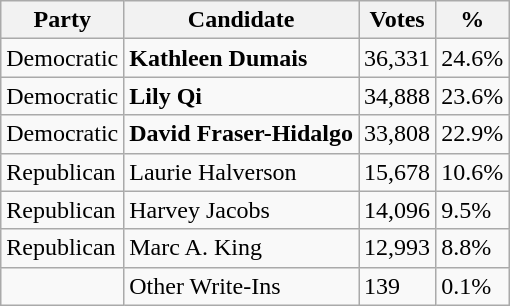<table class="wikitable">
<tr>
<th>Party</th>
<th>Candidate</th>
<th>Votes</th>
<th>%</th>
</tr>
<tr>
<td>Democratic</td>
<td><strong>Kathleen Dumais</strong></td>
<td>36,331</td>
<td>24.6%</td>
</tr>
<tr>
<td>Democratic</td>
<td><strong>Lily Qi</strong></td>
<td>34,888</td>
<td>23.6%</td>
</tr>
<tr>
<td>Democratic</td>
<td><strong>David Fraser-Hidalgo</strong></td>
<td>33,808</td>
<td>22.9%</td>
</tr>
<tr>
<td>Republican</td>
<td>Laurie Halverson</td>
<td>15,678</td>
<td>10.6%</td>
</tr>
<tr>
<td>Republican</td>
<td>Harvey Jacobs</td>
<td>14,096</td>
<td>9.5%</td>
</tr>
<tr>
<td>Republican</td>
<td>Marc A. King</td>
<td>12,993</td>
<td>8.8%</td>
</tr>
<tr>
<td></td>
<td>Other Write-Ins</td>
<td>139</td>
<td>0.1%</td>
</tr>
</table>
